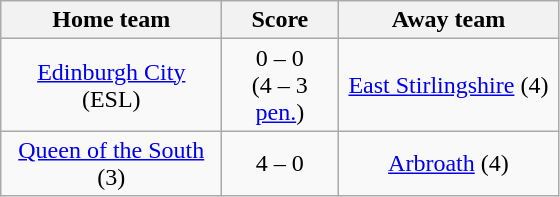<table class="wikitable" style="text-align: center">
<tr>
<th width=140>Home team</th>
<th width=70>Score</th>
<th width=140>Away team</th>
</tr>
<tr>
<td><a href='#'>Edinburgh City</a> (ESL)</td>
<td>0 – 0 <br>(4 – 3 <a href='#'>pen.</a>)</td>
<td><a href='#'>East Stirlingshire</a> (4)</td>
</tr>
<tr>
<td><a href='#'>Queen of the South</a> (3)</td>
<td>4 – 0</td>
<td><a href='#'>Arbroath</a> (4)</td>
</tr>
</table>
